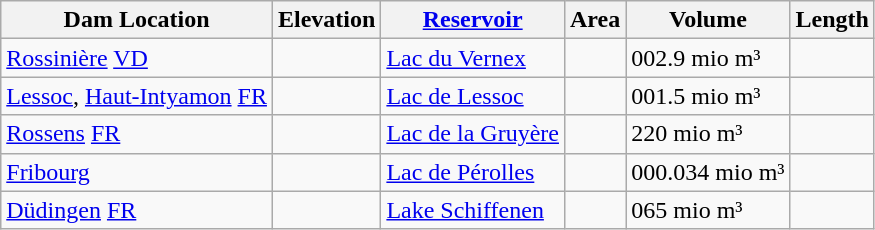<table class="wikitable sortable">
<tr>
<th>Dam Location</th>
<th>Elevation</th>
<th><a href='#'>Reservoir</a></th>
<th>Area</th>
<th>Volume</th>
<th>Length</th>
</tr>
<tr>
<td><a href='#'>Rossinière</a> <a href='#'>VD</a></td>
<td></td>
<td><a href='#'>Lac du Vernex</a></td>
<td></td>
<td>002.9 mio m³</td>
<td></td>
</tr>
<tr>
<td><a href='#'>Lessoc</a>, <a href='#'>Haut-Intyamon</a> <a href='#'>FR</a></td>
<td></td>
<td><a href='#'>Lac de Lessoc</a></td>
<td></td>
<td>001.5 mio m³</td>
<td></td>
</tr>
<tr>
<td><a href='#'>Rossens</a> <a href='#'>FR</a></td>
<td></td>
<td><a href='#'>Lac de la Gruyère</a></td>
<td></td>
<td>220 mio m³</td>
<td></td>
</tr>
<tr>
<td><a href='#'>Fribourg</a></td>
<td></td>
<td><a href='#'>Lac de Pérolles</a></td>
<td></td>
<td>000.034 mio m³</td>
<td></td>
</tr>
<tr>
<td><a href='#'>Düdingen</a> <a href='#'>FR</a></td>
<td></td>
<td><a href='#'>Lake Schiffenen</a></td>
<td></td>
<td>065 mio m³</td>
<td></td>
</tr>
</table>
